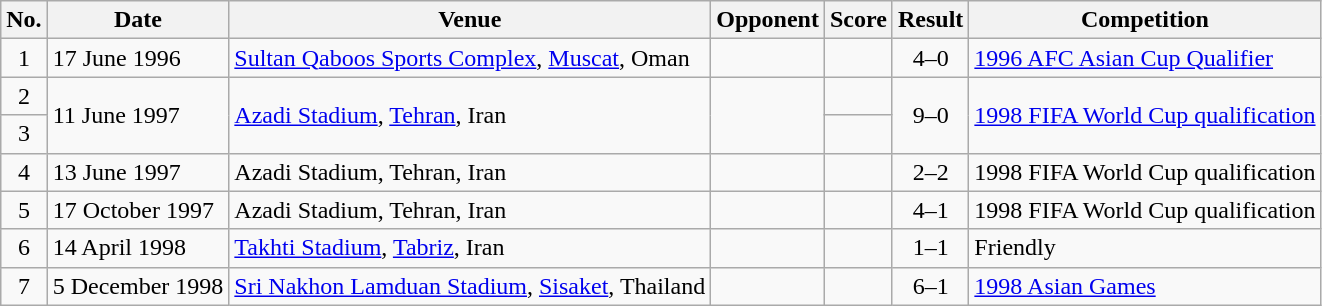<table class="wikitable sortable">
<tr>
<th scope="col">No.</th>
<th scope="col">Date</th>
<th scope="col">Venue</th>
<th scope="col">Opponent</th>
<th scope="col">Score</th>
<th scope="col">Result</th>
<th scope="col">Competition</th>
</tr>
<tr>
<td align="center">1</td>
<td>17 June 1996</td>
<td><a href='#'>Sultan Qaboos Sports Complex</a>, <a href='#'>Muscat</a>, Oman</td>
<td></td>
<td></td>
<td align="center">4–0</td>
<td><a href='#'>1996 AFC Asian Cup Qualifier</a></td>
</tr>
<tr>
<td align="center">2</td>
<td rowspan="2">11 June 1997</td>
<td rowspan="2"><a href='#'>Azadi Stadium</a>, <a href='#'>Tehran</a>, Iran</td>
<td rowspan="2"></td>
<td></td>
<td rowspan="2" style="text-align:center">9–0</td>
<td rowspan="2"><a href='#'>1998 FIFA World Cup qualification</a></td>
</tr>
<tr>
<td align="center">3</td>
<td></td>
</tr>
<tr>
<td align="center">4</td>
<td>13 June 1997</td>
<td>Azadi Stadium, Tehran, Iran</td>
<td></td>
<td></td>
<td align="center">2–2</td>
<td>1998 FIFA World Cup qualification</td>
</tr>
<tr>
<td align="center">5</td>
<td>17 October 1997</td>
<td>Azadi Stadium, Tehran, Iran</td>
<td></td>
<td></td>
<td align="center">4–1</td>
<td>1998 FIFA World Cup qualification</td>
</tr>
<tr>
<td align="center">6</td>
<td>14 April 1998</td>
<td><a href='#'>Takhti Stadium</a>, <a href='#'>Tabriz</a>, Iran</td>
<td></td>
<td></td>
<td align="center">1–1</td>
<td>Friendly</td>
</tr>
<tr>
<td align="center">7</td>
<td>5 December 1998</td>
<td><a href='#'>Sri Nakhon Lamduan Stadium</a>, <a href='#'>Sisaket</a>, Thailand</td>
<td></td>
<td></td>
<td align="center">6–1</td>
<td><a href='#'>1998 Asian Games</a></td>
</tr>
</table>
